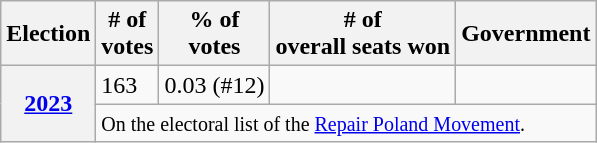<table class=wikitable>
<tr>
<th>Election</th>
<th># of<br>votes</th>
<th>% of<br>votes</th>
<th># of<br>overall seats won</th>
<th>Government</th>
</tr>
<tr>
<th rowspan="2"><a href='#'>2023</a></th>
<td>163</td>
<td>0.03 (#12)</td>
<td></td>
<td></td>
</tr>
<tr>
<td colspan=5><small>On the electoral list of the <a href='#'>Repair Poland Movement</a>.</small></td>
</tr>
</table>
